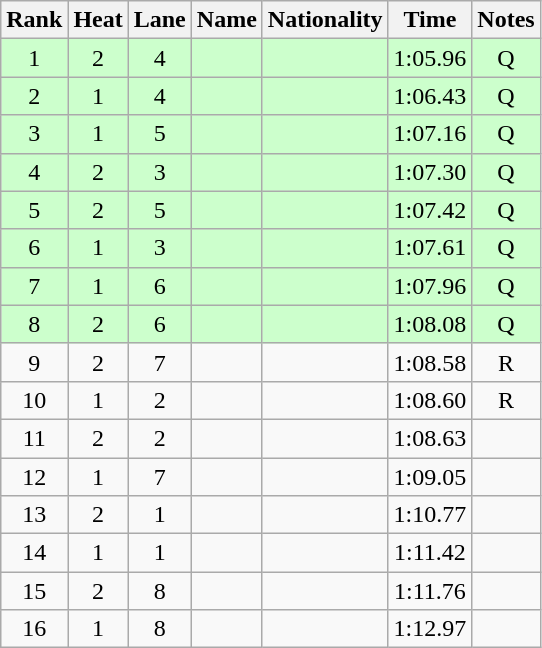<table class="wikitable sortable" style="text-align:center">
<tr>
<th>Rank</th>
<th>Heat</th>
<th>Lane</th>
<th>Name</th>
<th>Nationality</th>
<th>Time</th>
<th>Notes</th>
</tr>
<tr bgcolor=ccffcc>
<td>1</td>
<td>2</td>
<td>4</td>
<td align=left></td>
<td align=left></td>
<td>1:05.96</td>
<td>Q</td>
</tr>
<tr bgcolor=ccffcc>
<td>2</td>
<td>1</td>
<td>4</td>
<td align=left></td>
<td align=left></td>
<td>1:06.43</td>
<td>Q</td>
</tr>
<tr bgcolor=ccffcc>
<td>3</td>
<td>1</td>
<td>5</td>
<td align=left></td>
<td align=left></td>
<td>1:07.16</td>
<td>Q</td>
</tr>
<tr bgcolor=ccffcc>
<td>4</td>
<td>2</td>
<td>3</td>
<td align=left></td>
<td align=left></td>
<td>1:07.30</td>
<td>Q</td>
</tr>
<tr bgcolor=ccffcc>
<td>5</td>
<td>2</td>
<td>5</td>
<td align=left></td>
<td align=left></td>
<td>1:07.42</td>
<td>Q</td>
</tr>
<tr bgcolor=ccffcc>
<td>6</td>
<td>1</td>
<td>3</td>
<td align=left></td>
<td align=left></td>
<td>1:07.61</td>
<td>Q</td>
</tr>
<tr bgcolor=ccffcc>
<td>7</td>
<td>1</td>
<td>6</td>
<td align=left></td>
<td align=left></td>
<td>1:07.96</td>
<td>Q</td>
</tr>
<tr bgcolor=ccffcc>
<td>8</td>
<td>2</td>
<td>6</td>
<td align=left></td>
<td align=left></td>
<td>1:08.08</td>
<td>Q</td>
</tr>
<tr>
<td>9</td>
<td>2</td>
<td>7</td>
<td align=left></td>
<td align=left></td>
<td>1:08.58</td>
<td>R</td>
</tr>
<tr>
<td>10</td>
<td>1</td>
<td>2</td>
<td align=left></td>
<td align=left></td>
<td>1:08.60</td>
<td>R</td>
</tr>
<tr>
<td>11</td>
<td>2</td>
<td>2</td>
<td align=left></td>
<td align=left></td>
<td>1:08.63</td>
<td></td>
</tr>
<tr>
<td>12</td>
<td>1</td>
<td>7</td>
<td align=left></td>
<td align=left></td>
<td>1:09.05</td>
<td></td>
</tr>
<tr>
<td>13</td>
<td>2</td>
<td>1</td>
<td align=left></td>
<td align=left></td>
<td>1:10.77</td>
<td></td>
</tr>
<tr>
<td>14</td>
<td>1</td>
<td>1</td>
<td align=left></td>
<td align=left></td>
<td>1:11.42</td>
<td></td>
</tr>
<tr>
<td>15</td>
<td>2</td>
<td>8</td>
<td align=left></td>
<td align=left></td>
<td>1:11.76</td>
<td></td>
</tr>
<tr>
<td>16</td>
<td>1</td>
<td>8</td>
<td align=left></td>
<td align=left></td>
<td>1:12.97</td>
<td></td>
</tr>
</table>
